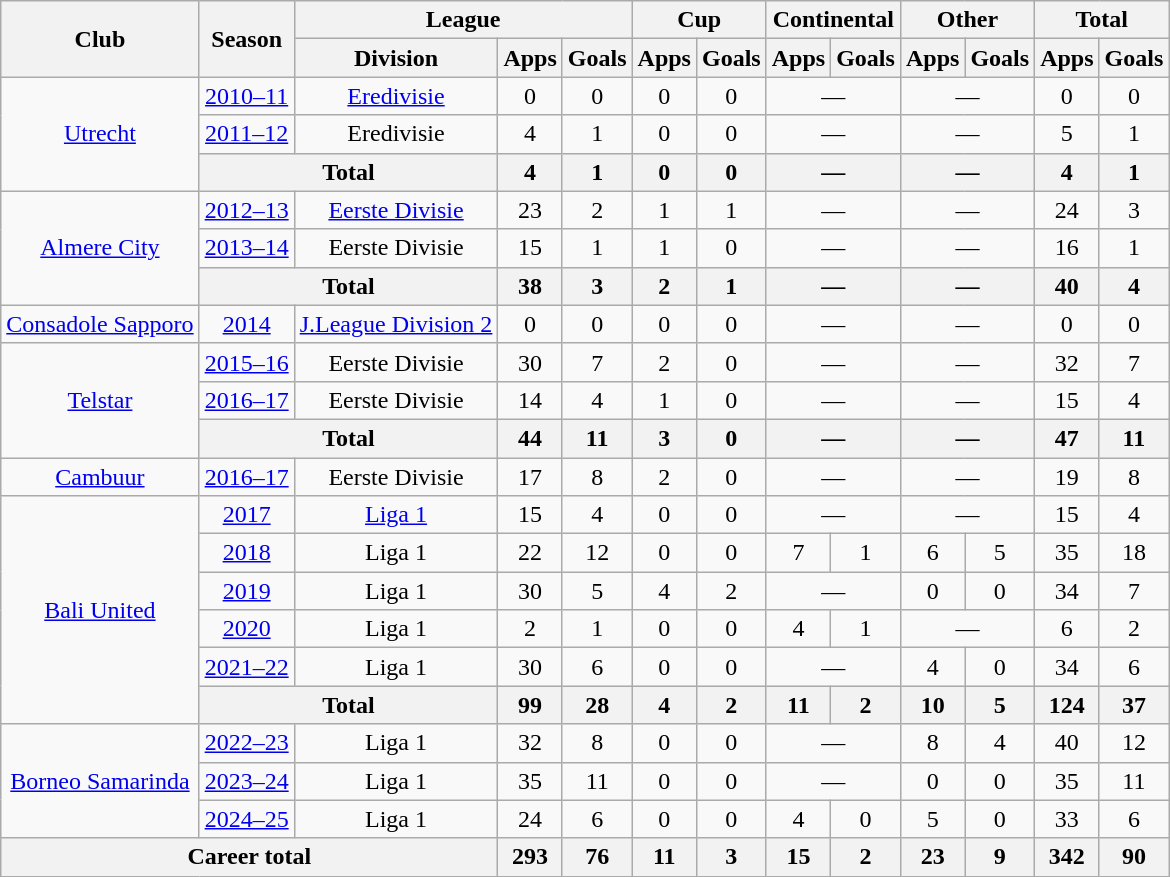<table class="wikitable" style="text-align: center;">
<tr>
<th rowspan="2">Club</th>
<th rowspan="2">Season</th>
<th colspan="3">League</th>
<th colspan="2">Cup</th>
<th colspan="2">Continental</th>
<th colspan="2">Other</th>
<th colspan="2">Total</th>
</tr>
<tr>
<th>Division</th>
<th>Apps</th>
<th>Goals</th>
<th>Apps</th>
<th>Goals</th>
<th>Apps</th>
<th>Goals</th>
<th>Apps</th>
<th>Goals</th>
<th>Apps</th>
<th>Goals</th>
</tr>
<tr>
<td rowspan="3"><a href='#'>Utrecht</a></td>
<td><a href='#'>2010–11</a></td>
<td rowspan="1"><a href='#'>Eredivisie</a></td>
<td>0</td>
<td>0</td>
<td>0</td>
<td>0</td>
<td colspan="2">—</td>
<td colspan="2">—</td>
<td>0</td>
<td>0</td>
</tr>
<tr>
<td><a href='#'>2011–12</a></td>
<td rowspan="1">Eredivisie</td>
<td>4</td>
<td>1</td>
<td>0</td>
<td>0</td>
<td colspan="2">—</td>
<td colspan="2">—</td>
<td>5</td>
<td>1</td>
</tr>
<tr>
<th colspan="2">Total</th>
<th>4</th>
<th>1</th>
<th>0</th>
<th>0</th>
<th colspan="2">—</th>
<th colspan="2">—</th>
<th>4</th>
<th>1</th>
</tr>
<tr>
<td rowspan="3"><a href='#'>Almere City</a></td>
<td><a href='#'>2012–13</a></td>
<td rowspan="1"><a href='#'>Eerste Divisie</a></td>
<td>23</td>
<td>2</td>
<td>1</td>
<td>1</td>
<td colspan="2">—</td>
<td colspan="2">—</td>
<td>24</td>
<td>3</td>
</tr>
<tr>
<td><a href='#'>2013–14</a></td>
<td rowspan="1">Eerste Divisie</td>
<td>15</td>
<td>1</td>
<td>1</td>
<td>0</td>
<td colspan="2">—</td>
<td colspan="2">—</td>
<td>16</td>
<td>1</td>
</tr>
<tr>
<th colspan="2">Total</th>
<th>38</th>
<th>3</th>
<th>2</th>
<th>1</th>
<th colspan="2">—</th>
<th colspan="2">—</th>
<th>40</th>
<th>4</th>
</tr>
<tr>
<td rowspan="1"><a href='#'>Consadole Sapporo</a></td>
<td><a href='#'>2014</a></td>
<td rowspan="1"><a href='#'>J.League Division 2</a></td>
<td>0</td>
<td>0</td>
<td>0</td>
<td>0</td>
<td colspan="2">—</td>
<td colspan="2">—</td>
<td>0</td>
<td>0</td>
</tr>
<tr>
<td rowspan="3"><a href='#'>Telstar</a></td>
<td><a href='#'>2015–16</a></td>
<td rowspan="1">Eerste Divisie</td>
<td>30</td>
<td>7</td>
<td>2</td>
<td>0</td>
<td colspan="2">—</td>
<td colspan="2">—</td>
<td>32</td>
<td>7</td>
</tr>
<tr>
<td><a href='#'>2016–17</a></td>
<td rowspan="1">Eerste Divisie</td>
<td>14</td>
<td>4</td>
<td>1</td>
<td>0</td>
<td colspan="2">—</td>
<td colspan="2">—</td>
<td>15</td>
<td>4</td>
</tr>
<tr>
<th colspan="2">Total</th>
<th>44</th>
<th>11</th>
<th>3</th>
<th>0</th>
<th colspan="2">—</th>
<th colspan="2">—</th>
<th>47</th>
<th>11</th>
</tr>
<tr>
<td rowspan="1"><a href='#'>Cambuur</a></td>
<td><a href='#'>2016–17</a></td>
<td rowspan="1">Eerste Divisie</td>
<td>17</td>
<td>8</td>
<td>2</td>
<td>0</td>
<td colspan="2">—</td>
<td colspan="2">—</td>
<td>19</td>
<td>8</td>
</tr>
<tr>
<td rowspan="6"><a href='#'>Bali United</a></td>
<td><a href='#'>2017</a></td>
<td rowspan="1"><a href='#'>Liga 1</a></td>
<td>15</td>
<td>4</td>
<td>0</td>
<td>0</td>
<td colspan="2">—</td>
<td colspan="2">—</td>
<td>15</td>
<td>4</td>
</tr>
<tr>
<td><a href='#'>2018</a></td>
<td rowspan="1">Liga 1</td>
<td>22</td>
<td>12</td>
<td>0</td>
<td>0</td>
<td>7</td>
<td>1</td>
<td>6</td>
<td>5</td>
<td>35</td>
<td>18</td>
</tr>
<tr>
<td><a href='#'>2019</a></td>
<td rowspan="1">Liga 1</td>
<td>30</td>
<td>5</td>
<td>4</td>
<td>2</td>
<td colspan="2">—</td>
<td>0</td>
<td>0</td>
<td>34</td>
<td>7</td>
</tr>
<tr>
<td><a href='#'>2020</a></td>
<td rowspan="1">Liga 1</td>
<td>2</td>
<td>1</td>
<td>0</td>
<td>0</td>
<td>4</td>
<td>1</td>
<td colspan="2">—</td>
<td>6</td>
<td>2</td>
</tr>
<tr>
<td><a href='#'>2021–22</a></td>
<td rowspan="1">Liga 1</td>
<td>30</td>
<td>6</td>
<td>0</td>
<td>0</td>
<td colspan="2">—</td>
<td>4</td>
<td>0</td>
<td>34</td>
<td>6</td>
</tr>
<tr>
<th colspan="2">Total</th>
<th>99</th>
<th>28</th>
<th>4</th>
<th>2</th>
<th>11</th>
<th>2</th>
<th>10</th>
<th>5</th>
<th>124</th>
<th>37</th>
</tr>
<tr>
<td rowspan="3"><a href='#'>Borneo Samarinda</a></td>
<td><a href='#'>2022–23</a></td>
<td rowspan="1">Liga 1</td>
<td>32</td>
<td>8</td>
<td>0</td>
<td>0</td>
<td colspan="2">—</td>
<td>8</td>
<td>4</td>
<td>40</td>
<td>12</td>
</tr>
<tr>
<td><a href='#'>2023–24</a></td>
<td>Liga 1</td>
<td>35</td>
<td>11</td>
<td>0</td>
<td>0</td>
<td colspan="2">—</td>
<td>0</td>
<td>0</td>
<td>35</td>
<td>11</td>
</tr>
<tr>
<td><a href='#'>2024–25</a></td>
<td>Liga 1</td>
<td>24</td>
<td>6</td>
<td>0</td>
<td>0</td>
<td>4</td>
<td>0</td>
<td>5</td>
<td>0</td>
<td>33</td>
<td>6</td>
</tr>
<tr>
<th colspan="3">Career total</th>
<th>293</th>
<th>76</th>
<th>11</th>
<th>3</th>
<th>15</th>
<th>2</th>
<th>23</th>
<th>9</th>
<th>342</th>
<th>90</th>
</tr>
</table>
